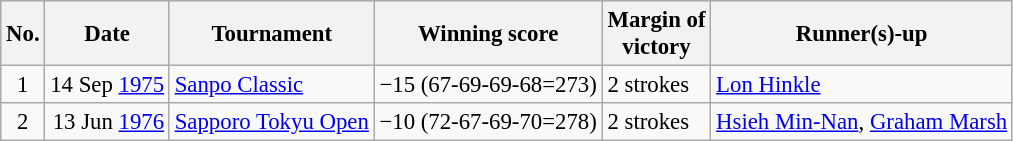<table class="wikitable" style="font-size:95%;">
<tr>
<th>No.</th>
<th>Date</th>
<th>Tournament</th>
<th>Winning score</th>
<th>Margin of<br>victory</th>
<th>Runner(s)-up</th>
</tr>
<tr>
<td align=center>1</td>
<td align=right>14 Sep <a href='#'>1975</a></td>
<td><a href='#'>Sanpo Classic</a></td>
<td>−15 (67-69-69-68=273)</td>
<td>2 strokes</td>
<td> <a href='#'>Lon Hinkle</a></td>
</tr>
<tr>
<td align=center>2</td>
<td align=right>13 Jun <a href='#'>1976</a></td>
<td><a href='#'>Sapporo Tokyu Open</a></td>
<td>−10 (72-67-69-70=278)</td>
<td>2 strokes</td>
<td> <a href='#'>Hsieh Min-Nan</a>,  <a href='#'>Graham Marsh</a></td>
</tr>
</table>
